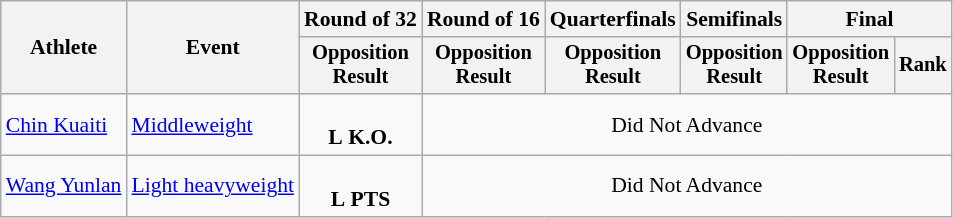<table class="wikitable" style="font-size:90%">
<tr>
<th rowspan="2">Athlete</th>
<th rowspan="2">Event</th>
<th>Round of 32</th>
<th>Round of 16</th>
<th>Quarterfinals</th>
<th>Semifinals</th>
<th colspan=2>Final</th>
</tr>
<tr style="font-size:95%">
<th>Opposition<br>Result</th>
<th>Opposition<br>Result</th>
<th>Opposition<br>Result</th>
<th>Opposition<br>Result</th>
<th>Opposition<br>Result</th>
<th>Rank</th>
</tr>
<tr align=center>
<td align=left><a href='#'>Chin Kuaiti</a></td>
<td align=left><a href='#'>Middleweight</a></td>
<td><br><strong>L</strong> <strong>K.O.</strong></td>
<td colspan=5>Did Not Advance</td>
</tr>
<tr align=center>
<td align=left><a href='#'>Wang Yunlan</a></td>
<td align=left><a href='#'>Light heavyweight</a></td>
<td><br><strong>L</strong> <strong>PTS</strong></td>
<td colspan=5>Did Not Advance</td>
</tr>
</table>
